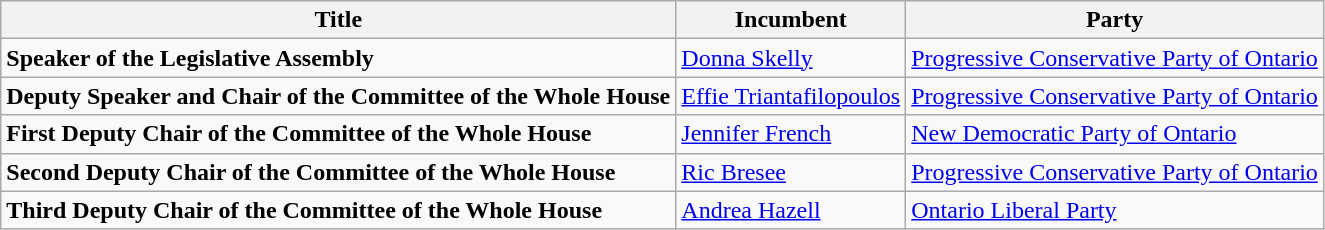<table class="wikitable mw-collapsible">
<tr>
<th>Title</th>
<th>Incumbent</th>
<th>Party</th>
</tr>
<tr>
<td><strong>Speaker of the Legislative Assembly</strong></td>
<td><a href='#'>Donna Skelly</a></td>
<td><a href='#'>Progressive Conservative Party of Ontario</a></td>
</tr>
<tr>
<td><strong>Deputy Speaker and Chair of the Committee of the Whole House</strong></td>
<td><a href='#'>Effie Triantafilopoulos</a></td>
<td><a href='#'>Progressive Conservative Party of Ontario</a></td>
</tr>
<tr>
<td><strong>First Deputy Chair of the Committee of the Whole House</strong></td>
<td><a href='#'>Jennifer French</a></td>
<td><a href='#'>New Democratic Party of Ontario</a></td>
</tr>
<tr>
<td><strong>Second Deputy Chair of the Committee of the Whole House</strong></td>
<td><a href='#'>Ric Bresee</a></td>
<td><a href='#'>Progressive Conservative Party of Ontario</a></td>
</tr>
<tr>
<td><strong>Third Deputy Chair of the Committee of the Whole House</strong></td>
<td><a href='#'>Andrea Hazell</a></td>
<td><a href='#'>Ontario Liberal Party</a></td>
</tr>
</table>
